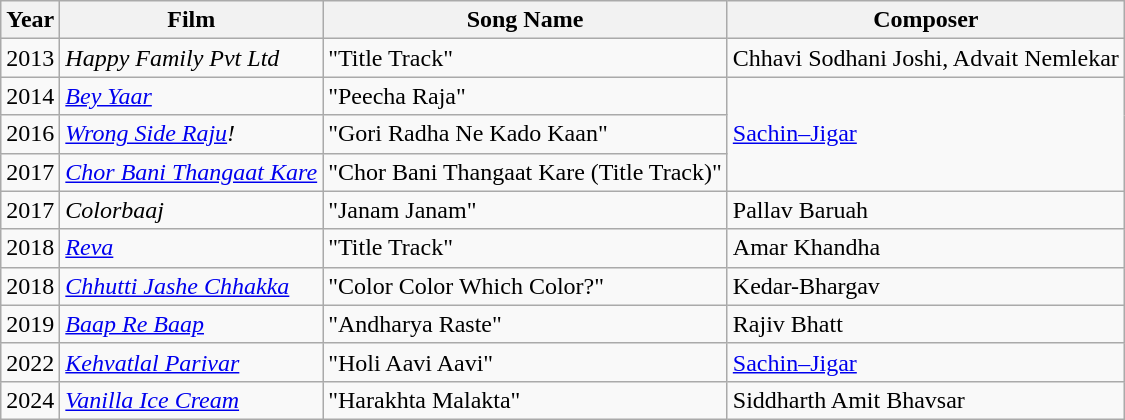<table class="wikitable sortable">
<tr>
<th scope="col">Year</th>
<th scope="col">Film</th>
<th scope="col">Song Name</th>
<th scope="col">Composer</th>
</tr>
<tr>
<td>2013</td>
<td><em>Happy Family Pvt Ltd</em></td>
<td>"Title Track"</td>
<td>Chhavi Sodhani Joshi, Advait Nemlekar</td>
</tr>
<tr>
<td>2014</td>
<td><em><a href='#'>Bey Yaar</a></em></td>
<td>"Peecha Raja"</td>
<td rowspan="3"><a href='#'>Sachin–Jigar</a></td>
</tr>
<tr>
<td>2016</td>
<td><em><a href='#'>Wrong Side Raju</a>!</em></td>
<td>"Gori Radha Ne Kado Kaan"</td>
</tr>
<tr>
<td>2017</td>
<td><em><a href='#'>Chor Bani Thangaat Kare</a></em></td>
<td>"Chor Bani Thangaat Kare (Title Track)"</td>
</tr>
<tr>
<td>2017</td>
<td><em>Colorbaaj</em></td>
<td>"Janam Janam"</td>
<td>Pallav Baruah</td>
</tr>
<tr>
<td>2018</td>
<td><a href='#'><em>Reva</em></a></td>
<td>"Title Track"</td>
<td>Amar Khandha</td>
</tr>
<tr>
<td>2018</td>
<td><em><a href='#'>Chhutti Jashe Chhakka</a></em></td>
<td>"Color Color Which Color?"</td>
<td>Kedar-Bhargav</td>
</tr>
<tr>
<td>2019</td>
<td><a href='#'><em>Baap Re Baap</em></a></td>
<td>"Andharya Raste"</td>
<td>Rajiv Bhatt</td>
</tr>
<tr>
<td>2022</td>
<td><em><a href='#'>Kehvatlal Parivar</a></em></td>
<td>"Holi Aavi Aavi"</td>
<td><a href='#'>Sachin–Jigar</a></td>
</tr>
<tr>
<td>2024</td>
<td><em><a href='#'>Vanilla Ice Cream</a></em></td>
<td>"Harakhta Malakta"</td>
<td>Siddharth Amit Bhavsar</td>
</tr>
</table>
